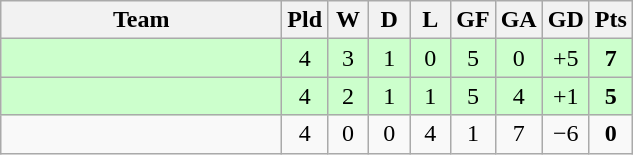<table class="wikitable" style="text-align:center;">
<tr>
<th width=180>Team</th>
<th width=20>Pld</th>
<th width=20>W</th>
<th width=20>D</th>
<th width=20>L</th>
<th width=20>GF</th>
<th width=20>GA</th>
<th width=20>GD</th>
<th width=20>Pts</th>
</tr>
<tr bgcolor="ccffcc">
<td align="left"></td>
<td>4</td>
<td>3</td>
<td>1</td>
<td>0</td>
<td>5</td>
<td>0</td>
<td>+5</td>
<td><strong>7</strong></td>
</tr>
<tr bgcolor="ccffcc">
<td align="left"></td>
<td>4</td>
<td>2</td>
<td>1</td>
<td>1</td>
<td>5</td>
<td>4</td>
<td>+1</td>
<td><strong>5</strong></td>
</tr>
<tr>
<td align="left"></td>
<td>4</td>
<td>0</td>
<td>0</td>
<td>4</td>
<td>1</td>
<td>7</td>
<td>−6</td>
<td><strong>0</strong></td>
</tr>
</table>
